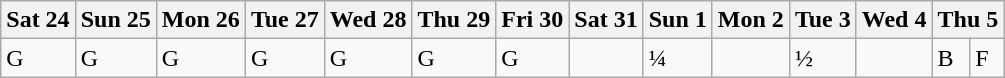<table class="wikitable olympic-schedule field-hockey">
<tr>
<th>Sat 24</th>
<th>Sun 25</th>
<th>Mon 26</th>
<th>Tue 27</th>
<th>Wed 28</th>
<th>Thu 29</th>
<th>Fri 30</th>
<th>Sat 31</th>
<th>Sun 1</th>
<th>Mon 2</th>
<th>Tue 3</th>
<th>Wed 4</th>
<th colspan="2">Thu 5</th>
</tr>
<tr>
<td class="team-group">G</td>
<td class="team-group">G</td>
<td class="team-group">G</td>
<td class="team-group">G</td>
<td class="team-group">G</td>
<td class="team-group">G</td>
<td class="team-group">G</td>
<td></td>
<td class="team-qf">¼</td>
<td></td>
<td class="team-sf">½</td>
<td></td>
<td class="team-bronze">B</td>
<td class="team-final">F</td>
</tr>
</table>
